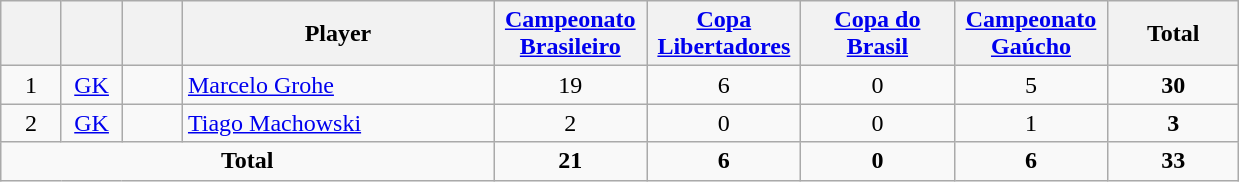<table class="wikitable" style="text-align:center;">
<tr>
<th width="33"></th>
<th width="33"></th>
<th width="33"></th>
<th width="200">Player</th>
<th width="95"><a href='#'>Campeonato Brasileiro</a></th>
<th width="95"><a href='#'>Copa Libertadores</a></th>
<th width="95"><a href='#'>Copa do Brasil</a></th>
<th width="95"><a href='#'>Campeonato Gaúcho</a></th>
<th width="80">Total</th>
</tr>
<tr>
<td rowspan=1>1</td>
<td><a href='#'>GK</a></td>
<td></td>
<td align=left><a href='#'>Marcelo Grohe</a></td>
<td>19</td>
<td>6</td>
<td>0</td>
<td>5</td>
<td><strong>30</strong></td>
</tr>
<tr>
<td rowspan=1>2</td>
<td><a href='#'>GK</a></td>
<td></td>
<td align=left><a href='#'>Tiago Machowski</a></td>
<td>2</td>
<td>0</td>
<td>0</td>
<td>1</td>
<td><strong>3</strong></td>
</tr>
<tr>
<td colspan=4><strong>Total</strong></td>
<td><strong>21</strong></td>
<td><strong>6</strong></td>
<td><strong>0</strong></td>
<td><strong>6</strong></td>
<td><strong>33</strong></td>
</tr>
</table>
